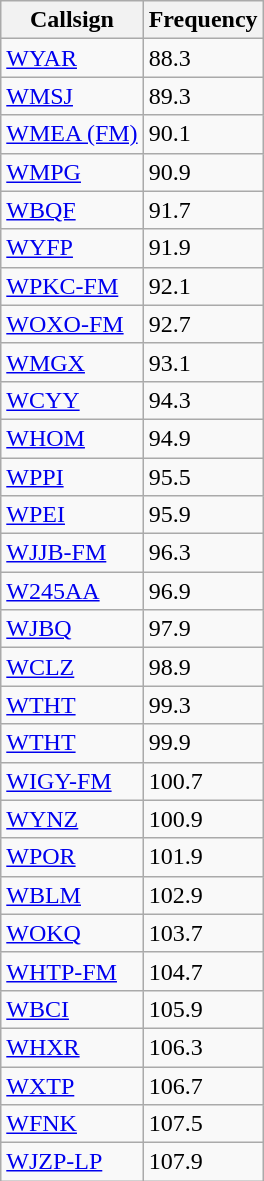<table class="wikitable">
<tr>
<th>Callsign</th>
<th>Frequency</th>
</tr>
<tr>
<td><a href='#'>WYAR</a></td>
<td>88.3</td>
</tr>
<tr>
<td><a href='#'>WMSJ</a></td>
<td>89.3</td>
</tr>
<tr>
<td><a href='#'>WMEA (FM)</a></td>
<td>90.1</td>
</tr>
<tr>
<td><a href='#'>WMPG</a></td>
<td>90.9</td>
</tr>
<tr>
<td><a href='#'>WBQF</a></td>
<td>91.7</td>
</tr>
<tr>
<td><a href='#'>WYFP</a></td>
<td>91.9</td>
</tr>
<tr>
<td><a href='#'>WPKC-FM</a></td>
<td>92.1</td>
</tr>
<tr>
<td><a href='#'>WOXO-FM</a></td>
<td>92.7</td>
</tr>
<tr>
<td><a href='#'>WMGX</a></td>
<td>93.1</td>
</tr>
<tr>
<td><a href='#'>WCYY</a></td>
<td>94.3</td>
</tr>
<tr>
<td><a href='#'>WHOM</a></td>
<td>94.9</td>
</tr>
<tr>
<td><a href='#'>WPPI</a></td>
<td>95.5</td>
</tr>
<tr>
<td><a href='#'>WPEI</a></td>
<td>95.9</td>
</tr>
<tr>
<td><a href='#'>WJJB-FM</a></td>
<td>96.3</td>
</tr>
<tr>
<td><a href='#'>W245AA</a></td>
<td>96.9</td>
</tr>
<tr>
<td><a href='#'>WJBQ</a></td>
<td>97.9</td>
</tr>
<tr>
<td><a href='#'>WCLZ</a></td>
<td>98.9</td>
</tr>
<tr>
<td><a href='#'>WTHT</a></td>
<td>99.3</td>
</tr>
<tr>
<td><a href='#'>WTHT</a></td>
<td>99.9</td>
</tr>
<tr>
<td><a href='#'>WIGY-FM</a></td>
<td>100.7</td>
</tr>
<tr>
<td><a href='#'>WYNZ</a></td>
<td>100.9</td>
</tr>
<tr>
<td><a href='#'>WPOR</a></td>
<td>101.9</td>
</tr>
<tr>
<td><a href='#'>WBLM</a></td>
<td>102.9</td>
</tr>
<tr>
<td><a href='#'>WOKQ</a></td>
<td>103.7</td>
</tr>
<tr>
<td><a href='#'>WHTP-FM</a></td>
<td>104.7</td>
</tr>
<tr>
<td><a href='#'>WBCI</a></td>
<td>105.9</td>
</tr>
<tr>
<td><a href='#'>WHXR</a></td>
<td>106.3</td>
</tr>
<tr>
<td><a href='#'>WXTP</a></td>
<td>106.7</td>
</tr>
<tr>
<td><a href='#'>WFNK</a></td>
<td>107.5</td>
</tr>
<tr>
<td><a href='#'>WJZP-LP</a></td>
<td>107.9</td>
</tr>
</table>
